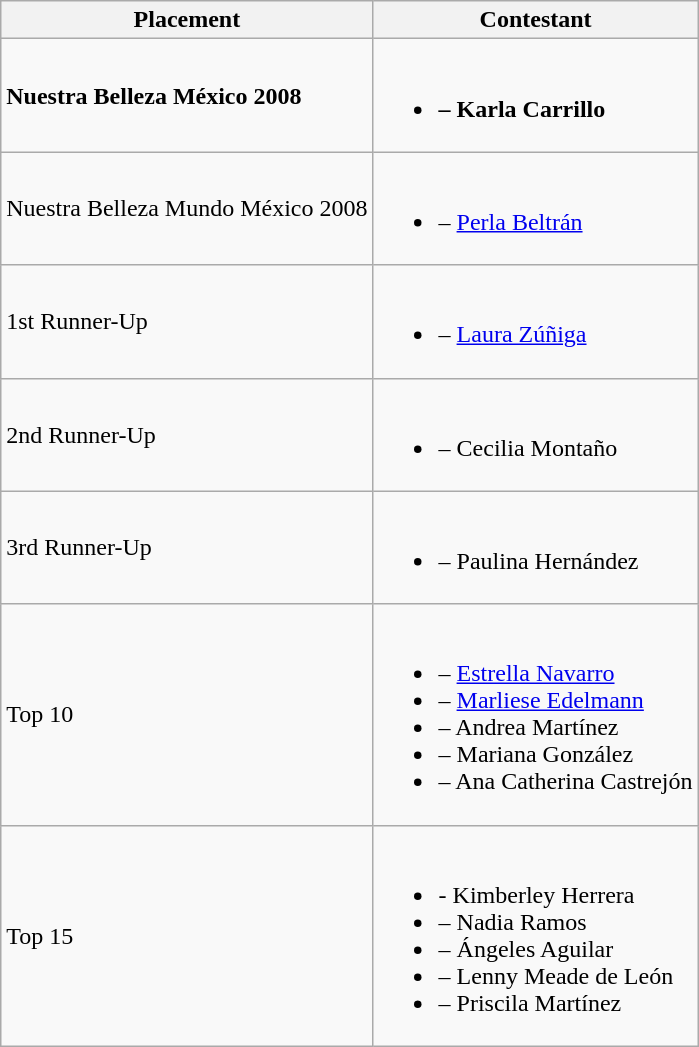<table class="wikitable">
<tr>
<th>Placement</th>
<th>Contestant</th>
</tr>
<tr>
<td><strong>Nuestra Belleza México 2008</strong></td>
<td><br><ul><li><strong> – Karla Carrillo</strong></li></ul></td>
</tr>
<tr>
<td>Nuestra Belleza Mundo México 2008</td>
<td><br><ul><li> – <a href='#'>Perla Beltrán</a></li></ul></td>
</tr>
<tr>
<td>1st Runner-Up<br></td>
<td><br><ul><li> – <a href='#'>Laura Zúñiga</a> <br></li></ul></td>
</tr>
<tr>
<td>2nd Runner-Up</td>
<td><br><ul><li> – Cecilia Montaño</li></ul></td>
</tr>
<tr>
<td>3rd Runner-Up</td>
<td><br><ul><li> – Paulina Hernández</li></ul></td>
</tr>
<tr>
<td>Top 10</td>
<td><br><ul><li> – <a href='#'>Estrella Navarro</a></li><li> – <a href='#'>Marliese Edelmann</a></li><li> – Andrea Martínez</li><li> – Mariana González</li><li> – Ana Catherina Castrejón</li></ul></td>
</tr>
<tr>
<td>Top 15</td>
<td><br><ul><li> - Kimberley Herrera</li><li> – Nadia Ramos</li><li> – Ángeles Aguilar</li><li> – Lenny Meade de León</li><li> – Priscila Martínez</li></ul></td>
</tr>
</table>
